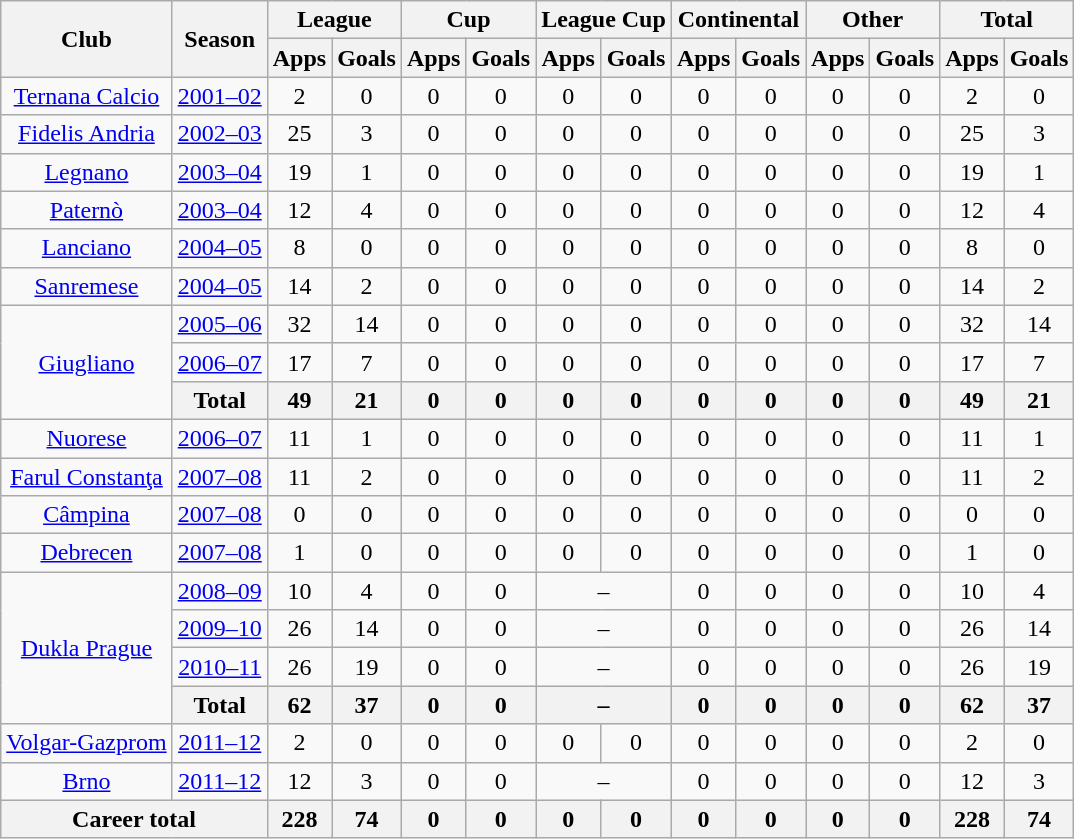<table class="wikitable" style="text-align:center">
<tr>
<th rowspan="2">Club</th>
<th rowspan="2">Season</th>
<th colspan="2">League</th>
<th colspan="2">Cup</th>
<th colspan="2">League Cup</th>
<th colspan="2">Continental</th>
<th colspan="2">Other</th>
<th colspan="2">Total</th>
</tr>
<tr>
<th>Apps</th>
<th>Goals</th>
<th>Apps</th>
<th>Goals</th>
<th>Apps</th>
<th>Goals</th>
<th>Apps</th>
<th>Goals</th>
<th>Apps</th>
<th>Goals</th>
<th>Apps</th>
<th>Goals</th>
</tr>
<tr>
<td><a href='#'>Ternana Calcio</a></td>
<td><a href='#'>2001–02</a></td>
<td>2</td>
<td>0</td>
<td>0</td>
<td>0</td>
<td>0</td>
<td>0</td>
<td>0</td>
<td>0</td>
<td>0</td>
<td>0</td>
<td>2</td>
<td>0</td>
</tr>
<tr>
<td><a href='#'>Fidelis Andria</a></td>
<td><a href='#'>2002–03</a></td>
<td>25</td>
<td>3</td>
<td>0</td>
<td>0</td>
<td>0</td>
<td>0</td>
<td>0</td>
<td>0</td>
<td>0</td>
<td>0</td>
<td>25</td>
<td>3</td>
</tr>
<tr>
<td><a href='#'>Legnano</a></td>
<td><a href='#'>2003–04</a></td>
<td>19</td>
<td>1</td>
<td>0</td>
<td>0</td>
<td>0</td>
<td>0</td>
<td>0</td>
<td>0</td>
<td>0</td>
<td>0</td>
<td>19</td>
<td>1</td>
</tr>
<tr>
<td><a href='#'>Paternò</a></td>
<td><a href='#'>2003–04</a></td>
<td>12</td>
<td>4</td>
<td>0</td>
<td>0</td>
<td>0</td>
<td>0</td>
<td>0</td>
<td>0</td>
<td>0</td>
<td>0</td>
<td>12</td>
<td>4</td>
</tr>
<tr>
<td><a href='#'>Lanciano</a></td>
<td><a href='#'>2004–05</a></td>
<td>8</td>
<td>0</td>
<td>0</td>
<td>0</td>
<td>0</td>
<td>0</td>
<td>0</td>
<td>0</td>
<td>0</td>
<td>0</td>
<td>8</td>
<td>0</td>
</tr>
<tr>
<td><a href='#'>Sanremese</a></td>
<td><a href='#'>2004–05</a></td>
<td>14</td>
<td>2</td>
<td>0</td>
<td>0</td>
<td>0</td>
<td>0</td>
<td>0</td>
<td>0</td>
<td>0</td>
<td>0</td>
<td>14</td>
<td>2</td>
</tr>
<tr>
<td rowspan="3"><a href='#'>Giugliano</a></td>
<td><a href='#'>2005–06</a></td>
<td>32</td>
<td>14</td>
<td>0</td>
<td>0</td>
<td>0</td>
<td>0</td>
<td>0</td>
<td>0</td>
<td>0</td>
<td>0</td>
<td>32</td>
<td>14</td>
</tr>
<tr>
<td><a href='#'>2006–07</a></td>
<td>17</td>
<td>7</td>
<td>0</td>
<td>0</td>
<td>0</td>
<td>0</td>
<td>0</td>
<td>0</td>
<td>0</td>
<td>0</td>
<td>17</td>
<td>7</td>
</tr>
<tr>
<th>Total</th>
<th>49</th>
<th>21</th>
<th>0</th>
<th>0</th>
<th>0</th>
<th>0</th>
<th>0</th>
<th>0</th>
<th>0</th>
<th>0</th>
<th>49</th>
<th>21</th>
</tr>
<tr>
<td><a href='#'>Nuorese</a></td>
<td><a href='#'>2006–07</a></td>
<td>11</td>
<td>1</td>
<td>0</td>
<td>0</td>
<td>0</td>
<td>0</td>
<td>0</td>
<td>0</td>
<td>0</td>
<td>0</td>
<td>11</td>
<td>1</td>
</tr>
<tr>
<td><a href='#'>Farul Constanţa</a></td>
<td><a href='#'>2007–08</a></td>
<td>11</td>
<td>2</td>
<td>0</td>
<td>0</td>
<td>0</td>
<td>0</td>
<td>0</td>
<td>0</td>
<td>0</td>
<td>0</td>
<td>11</td>
<td>2</td>
</tr>
<tr>
<td><a href='#'>Câmpina</a></td>
<td><a href='#'>2007–08</a></td>
<td>0</td>
<td>0</td>
<td>0</td>
<td>0</td>
<td>0</td>
<td>0</td>
<td>0</td>
<td>0</td>
<td>0</td>
<td>0</td>
<td>0</td>
<td>0</td>
</tr>
<tr>
<td><a href='#'>Debrecen</a></td>
<td><a href='#'>2007–08</a></td>
<td>1</td>
<td>0</td>
<td>0</td>
<td>0</td>
<td>0</td>
<td>0</td>
<td>0</td>
<td>0</td>
<td>0</td>
<td>0</td>
<td>1</td>
<td>0</td>
</tr>
<tr>
<td rowspan="4"><a href='#'>Dukla Prague</a></td>
<td><a href='#'>2008–09</a></td>
<td>10</td>
<td>4</td>
<td>0</td>
<td>0</td>
<td colspan="2">–</td>
<td>0</td>
<td>0</td>
<td>0</td>
<td>0</td>
<td>10</td>
<td>4</td>
</tr>
<tr>
<td><a href='#'>2009–10</a></td>
<td>26</td>
<td>14</td>
<td>0</td>
<td>0</td>
<td colspan="2">–</td>
<td>0</td>
<td>0</td>
<td>0</td>
<td>0</td>
<td>26</td>
<td>14</td>
</tr>
<tr>
<td><a href='#'>2010–11</a></td>
<td>26</td>
<td>19</td>
<td>0</td>
<td>0</td>
<td colspan="2">–</td>
<td>0</td>
<td>0</td>
<td>0</td>
<td>0</td>
<td>26</td>
<td>19</td>
</tr>
<tr>
<th>Total</th>
<th>62</th>
<th>37</th>
<th>0</th>
<th>0</th>
<th colspan="2">–</th>
<th>0</th>
<th>0</th>
<th>0</th>
<th>0</th>
<th>62</th>
<th>37</th>
</tr>
<tr>
<td><a href='#'>Volgar-Gazprom</a></td>
<td><a href='#'>2011–12</a></td>
<td>2</td>
<td>0</td>
<td>0</td>
<td>0</td>
<td>0</td>
<td>0</td>
<td>0</td>
<td>0</td>
<td>0</td>
<td>0</td>
<td>2</td>
<td>0</td>
</tr>
<tr>
<td><a href='#'>Brno</a></td>
<td><a href='#'>2011–12</a></td>
<td>12</td>
<td>3</td>
<td>0</td>
<td>0</td>
<td colspan="2">–</td>
<td>0</td>
<td>0</td>
<td>0</td>
<td>0</td>
<td>12</td>
<td>3</td>
</tr>
<tr>
<th colspan="2">Career total</th>
<th>228</th>
<th>74</th>
<th>0</th>
<th>0</th>
<th>0</th>
<th>0</th>
<th>0</th>
<th>0</th>
<th>0</th>
<th>0</th>
<th>228</th>
<th>74</th>
</tr>
</table>
